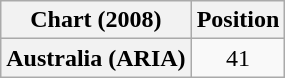<table class="wikitable plainrowheaders" style="text-align:center">
<tr>
<th>Chart (2008)</th>
<th>Position</th>
</tr>
<tr>
<th scope="row">Australia (ARIA)</th>
<td>41</td>
</tr>
</table>
